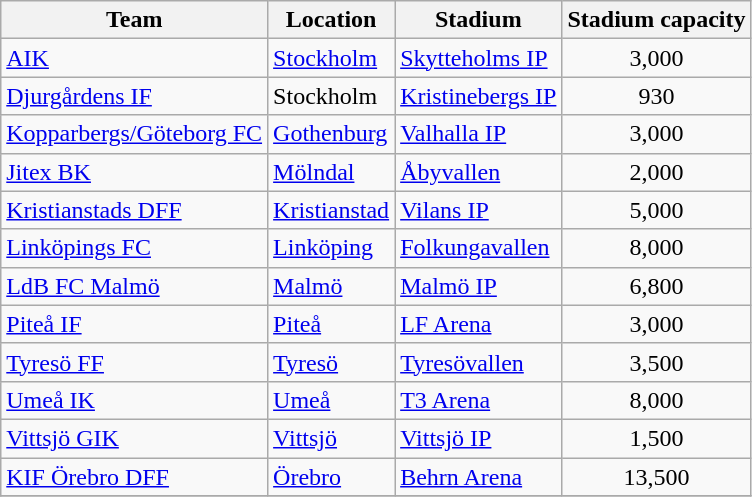<table class="wikitable sortable">
<tr>
<th>Team</th>
<th>Location</th>
<th>Stadium</th>
<th>Stadium capacity</th>
</tr>
<tr>
<td><a href='#'>AIK</a></td>
<td><a href='#'>Stockholm</a></td>
<td><a href='#'>Skytteholms IP</a></td>
<td align="center">3,000</td>
</tr>
<tr>
<td><a href='#'>Djurgårdens IF</a></td>
<td>Stockholm</td>
<td><a href='#'>Kristinebergs IP</a></td>
<td align="center">930</td>
</tr>
<tr>
<td><a href='#'>Kopparbergs/Göteborg FC</a></td>
<td><a href='#'>Gothenburg</a></td>
<td><a href='#'>Valhalla IP</a></td>
<td align="center">3,000</td>
</tr>
<tr>
<td><a href='#'>Jitex BK</a></td>
<td><a href='#'>Mölndal</a></td>
<td><a href='#'>Åbyvallen</a></td>
<td align="center">2,000</td>
</tr>
<tr>
<td><a href='#'>Kristianstads DFF</a></td>
<td><a href='#'>Kristianstad</a></td>
<td><a href='#'>Vilans IP</a></td>
<td align="center">5,000</td>
</tr>
<tr>
<td><a href='#'>Linköpings FC</a></td>
<td><a href='#'>Linköping</a></td>
<td><a href='#'>Folkungavallen</a></td>
<td align="center">8,000</td>
</tr>
<tr>
<td><a href='#'>LdB FC Malmö</a></td>
<td><a href='#'>Malmö</a></td>
<td><a href='#'>Malmö IP</a></td>
<td align="center">6,800</td>
</tr>
<tr>
<td><a href='#'>Piteå IF</a></td>
<td><a href='#'>Piteå</a></td>
<td><a href='#'>LF Arena</a></td>
<td align="center">3,000</td>
</tr>
<tr>
<td><a href='#'>Tyresö FF</a></td>
<td><a href='#'>Tyresö</a></td>
<td><a href='#'>Tyresövallen</a></td>
<td align="center">3,500</td>
</tr>
<tr>
<td><a href='#'>Umeå IK</a></td>
<td><a href='#'>Umeå</a></td>
<td><a href='#'>T3 Arena</a></td>
<td align="center">8,000</td>
</tr>
<tr>
<td><a href='#'>Vittsjö GIK</a></td>
<td><a href='#'>Vittsjö</a></td>
<td><a href='#'>Vittsjö IP</a></td>
<td align="center">1,500</td>
</tr>
<tr>
<td><a href='#'>KIF Örebro DFF</a></td>
<td><a href='#'>Örebro</a></td>
<td><a href='#'>Behrn Arena</a></td>
<td align="center">13,500</td>
</tr>
<tr>
</tr>
</table>
